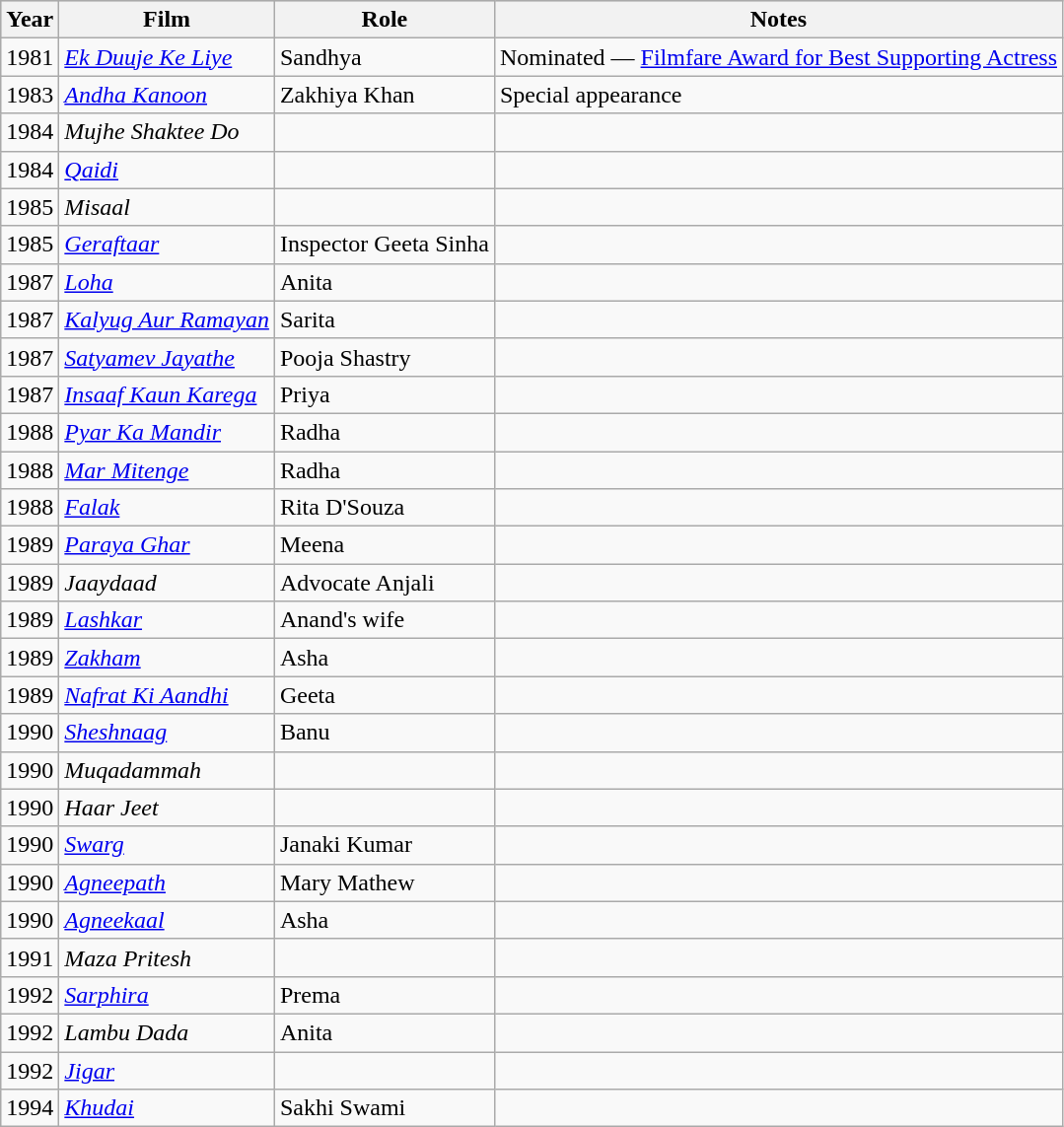<table class="wikitable sortable">
<tr style="background:#ccc; text-align: center; ">
<th>Year</th>
<th>Film</th>
<th>Role</th>
<th>Notes</th>
</tr>
<tr>
<td>1981</td>
<td><em><a href='#'>Ek Duuje Ke Liye</a></em></td>
<td>Sandhya</td>
<td>Nominated — <a href='#'>Filmfare Award for Best Supporting Actress</a></td>
</tr>
<tr>
<td>1983</td>
<td><em><a href='#'>Andha Kanoon</a></em></td>
<td>Zakhiya Khan</td>
<td>Special appearance</td>
</tr>
<tr>
<td>1984</td>
<td><em>Mujhe Shaktee Do</em></td>
<td></td>
<td></td>
</tr>
<tr>
<td>1984</td>
<td><em><a href='#'>Qaidi</a></em></td>
<td></td>
<td></td>
</tr>
<tr>
<td>1985</td>
<td><em>Misaal</em></td>
<td></td>
<td></td>
</tr>
<tr>
<td>1985</td>
<td><em><a href='#'>Geraftaar</a></em></td>
<td>Inspector Geeta Sinha</td>
<td></td>
</tr>
<tr>
<td>1987</td>
<td><em><a href='#'>Loha</a></em></td>
<td>Anita</td>
<td></td>
</tr>
<tr>
<td>1987</td>
<td><em><a href='#'>Kalyug Aur Ramayan</a></em></td>
<td>Sarita</td>
<td></td>
</tr>
<tr>
<td>1987</td>
<td><em><a href='#'>Satyamev Jayathe</a></em></td>
<td>Pooja Shastry</td>
<td></td>
</tr>
<tr>
<td>1987</td>
<td><em><a href='#'>Insaaf Kaun Karega</a></em></td>
<td>Priya</td>
<td></td>
</tr>
<tr>
<td>1988</td>
<td><em><a href='#'>Pyar Ka Mandir</a></em></td>
<td>Radha</td>
<td></td>
</tr>
<tr>
<td>1988</td>
<td><em><a href='#'>Mar Mitenge</a></em></td>
<td>Radha</td>
<td></td>
</tr>
<tr>
<td>1988</td>
<td><em><a href='#'>Falak</a></em></td>
<td>Rita D'Souza</td>
<td></td>
</tr>
<tr>
<td>1989</td>
<td><em><a href='#'>Paraya Ghar</a></em></td>
<td>Meena</td>
<td></td>
</tr>
<tr>
<td>1989</td>
<td><em>Jaaydaad</em></td>
<td>Advocate Anjali</td>
<td></td>
</tr>
<tr>
<td>1989</td>
<td><em><a href='#'>Lashkar</a></em></td>
<td>Anand's wife</td>
<td></td>
</tr>
<tr>
<td>1989</td>
<td><em><a href='#'>Zakham</a></em></td>
<td>Asha</td>
<td></td>
</tr>
<tr>
<td>1989</td>
<td><em><a href='#'>Nafrat Ki Aandhi</a></em></td>
<td>Geeta</td>
<td></td>
</tr>
<tr>
<td>1990</td>
<td><em><a href='#'>Sheshnaag</a></em></td>
<td>Banu</td>
<td></td>
</tr>
<tr>
<td>1990</td>
<td><em>Muqadammah</em></td>
<td></td>
<td></td>
</tr>
<tr>
<td>1990</td>
<td><em>Haar Jeet</em></td>
<td></td>
</tr>
<tr>
<td>1990</td>
<td><em><a href='#'>Swarg</a></em></td>
<td>Janaki Kumar</td>
<td></td>
</tr>
<tr>
<td>1990</td>
<td><em><a href='#'>Agneepath</a></em></td>
<td>Mary Mathew</td>
<td></td>
</tr>
<tr>
<td>1990</td>
<td><em><a href='#'>Agneekaal</a></em></td>
<td>Asha</td>
<td></td>
</tr>
<tr>
<td>1991</td>
<td><em>Maza Pritesh</em></td>
<td></td>
<td></td>
</tr>
<tr>
<td>1992</td>
<td><em><a href='#'>Sarphira</a></em></td>
<td>Prema</td>
<td></td>
</tr>
<tr>
<td>1992</td>
<td><em>Lambu Dada</em></td>
<td>Anita</td>
<td></td>
</tr>
<tr>
<td>1992</td>
<td><em><a href='#'>Jigar</a></em></td>
<td></td>
<td></td>
</tr>
<tr>
<td>1994</td>
<td><em><a href='#'>Khudai</a></em></td>
<td>Sakhi Swami</td>
<td></td>
</tr>
</table>
